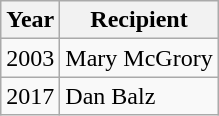<table class="wikitable">
<tr>
<th>Year</th>
<th>Recipient</th>
</tr>
<tr>
<td>2003</td>
<td>Mary McGrory</td>
</tr>
<tr>
<td>2017</td>
<td>Dan Balz</td>
</tr>
</table>
